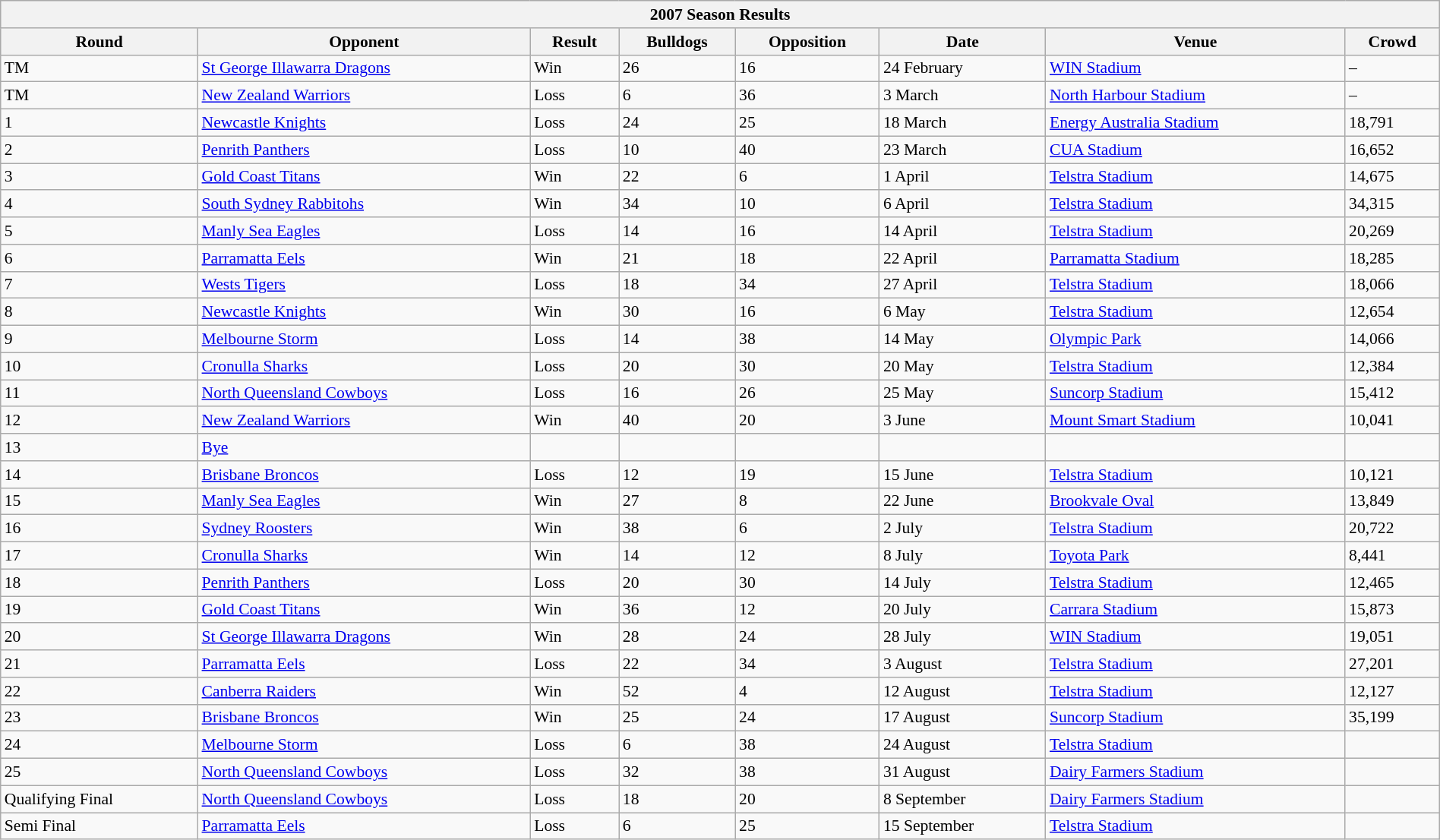<table class="wikitable"  style="width:100%; font-size:90%;">
<tr style="background:#efefef;">
<th colspan=11>2007 Season Results</th>
</tr>
<tr style="background:#efefef;">
<th>Round</th>
<th>Opponent</th>
<th>Result</th>
<th>Bulldogs</th>
<th>Opposition</th>
<th>Date</th>
<th>Venue</th>
<th>Crowd</th>
</tr>
<tr>
<td>TM</td>
<td> <a href='#'>St George Illawarra Dragons</a></td>
<td>Win</td>
<td>26</td>
<td>16</td>
<td>24 February</td>
<td><a href='#'>WIN Stadium</a></td>
<td>–</td>
</tr>
<tr>
<td>TM</td>
<td> <a href='#'>New Zealand Warriors</a></td>
<td>Loss</td>
<td>6</td>
<td>36</td>
<td>3 March</td>
<td><a href='#'>North Harbour Stadium</a></td>
<td>–</td>
</tr>
<tr>
<td>1</td>
<td> <a href='#'>Newcastle Knights</a></td>
<td>Loss</td>
<td>24</td>
<td>25</td>
<td>18 March</td>
<td><a href='#'>Energy Australia Stadium</a></td>
<td>18,791</td>
</tr>
<tr>
<td>2</td>
<td> <a href='#'>Penrith Panthers</a></td>
<td>Loss</td>
<td>10</td>
<td>40</td>
<td>23 March</td>
<td><a href='#'>CUA Stadium</a></td>
<td>16,652</td>
</tr>
<tr>
<td>3</td>
<td> <a href='#'>Gold Coast Titans</a></td>
<td>Win</td>
<td>22</td>
<td>6</td>
<td>1 April</td>
<td><a href='#'>Telstra Stadium</a></td>
<td>14,675</td>
</tr>
<tr>
<td>4</td>
<td> <a href='#'>South Sydney Rabbitohs</a></td>
<td>Win</td>
<td>34</td>
<td>10</td>
<td>6 April</td>
<td><a href='#'>Telstra Stadium</a></td>
<td>34,315</td>
</tr>
<tr>
<td>5</td>
<td> <a href='#'>Manly Sea Eagles</a></td>
<td>Loss</td>
<td>14</td>
<td>16</td>
<td>14 April</td>
<td><a href='#'>Telstra Stadium</a></td>
<td>20,269</td>
</tr>
<tr>
<td>6</td>
<td> <a href='#'>Parramatta Eels</a></td>
<td>Win</td>
<td>21</td>
<td>18</td>
<td>22 April</td>
<td><a href='#'>Parramatta Stadium</a></td>
<td>18,285</td>
</tr>
<tr>
<td>7</td>
<td> <a href='#'>Wests Tigers</a></td>
<td>Loss</td>
<td>18</td>
<td>34</td>
<td>27 April</td>
<td><a href='#'>Telstra Stadium</a></td>
<td>18,066</td>
</tr>
<tr>
<td>8</td>
<td> <a href='#'>Newcastle Knights</a></td>
<td>Win</td>
<td>30</td>
<td>16</td>
<td>6 May</td>
<td><a href='#'>Telstra Stadium</a></td>
<td>12,654</td>
</tr>
<tr>
<td>9</td>
<td> <a href='#'>Melbourne Storm</a></td>
<td>Loss</td>
<td>14</td>
<td>38</td>
<td>14 May</td>
<td><a href='#'>Olympic Park</a></td>
<td>14,066</td>
</tr>
<tr>
<td>10</td>
<td> <a href='#'>Cronulla Sharks</a></td>
<td>Loss</td>
<td>20</td>
<td>30</td>
<td>20 May</td>
<td><a href='#'>Telstra Stadium</a></td>
<td>12,384</td>
</tr>
<tr>
<td>11</td>
<td> <a href='#'>North Queensland Cowboys</a></td>
<td>Loss</td>
<td>16</td>
<td>26</td>
<td>25 May</td>
<td><a href='#'>Suncorp Stadium</a></td>
<td>15,412</td>
</tr>
<tr>
<td>12</td>
<td> <a href='#'>New Zealand Warriors</a></td>
<td>Win</td>
<td>40</td>
<td>20</td>
<td>3 June</td>
<td><a href='#'>Mount Smart Stadium</a></td>
<td>10,041</td>
</tr>
<tr>
<td>13</td>
<td><a href='#'>Bye</a></td>
<td></td>
<td></td>
<td></td>
<td></td>
<td></td>
<td></td>
</tr>
<tr>
<td>14</td>
<td> <a href='#'>Brisbane Broncos</a></td>
<td>Loss</td>
<td>12</td>
<td>19</td>
<td>15 June</td>
<td><a href='#'>Telstra Stadium</a></td>
<td>10,121</td>
</tr>
<tr>
<td>15</td>
<td> <a href='#'>Manly Sea Eagles</a></td>
<td>Win</td>
<td>27</td>
<td>8</td>
<td>22 June</td>
<td><a href='#'>Brookvale Oval</a></td>
<td>13,849</td>
</tr>
<tr>
<td>16</td>
<td> <a href='#'>Sydney Roosters</a></td>
<td>Win</td>
<td>38</td>
<td>6</td>
<td>2 July</td>
<td><a href='#'>Telstra Stadium</a></td>
<td>20,722</td>
</tr>
<tr>
<td>17</td>
<td> <a href='#'>Cronulla Sharks</a></td>
<td>Win</td>
<td>14</td>
<td>12</td>
<td>8 July</td>
<td><a href='#'>Toyota Park</a></td>
<td>8,441</td>
</tr>
<tr>
<td>18</td>
<td> <a href='#'>Penrith Panthers</a></td>
<td>Loss</td>
<td>20</td>
<td>30</td>
<td>14 July</td>
<td><a href='#'>Telstra Stadium</a></td>
<td>12,465</td>
</tr>
<tr>
<td>19</td>
<td> <a href='#'>Gold Coast Titans</a></td>
<td>Win</td>
<td>36</td>
<td>12</td>
<td>20 July</td>
<td><a href='#'>Carrara Stadium</a></td>
<td>15,873</td>
</tr>
<tr>
<td>20</td>
<td> <a href='#'>St George Illawarra Dragons</a></td>
<td>Win</td>
<td>28</td>
<td>24</td>
<td>28 July</td>
<td><a href='#'>WIN Stadium</a></td>
<td>19,051</td>
</tr>
<tr>
<td>21</td>
<td> <a href='#'>Parramatta Eels</a></td>
<td>Loss</td>
<td>22</td>
<td>34</td>
<td>3 August</td>
<td><a href='#'>Telstra Stadium</a></td>
<td>27,201</td>
</tr>
<tr>
<td>22</td>
<td> <a href='#'>Canberra Raiders</a></td>
<td>Win</td>
<td>52</td>
<td>4</td>
<td>12 August</td>
<td><a href='#'>Telstra Stadium</a></td>
<td>12,127</td>
</tr>
<tr>
<td>23</td>
<td> <a href='#'>Brisbane Broncos</a></td>
<td>Win</td>
<td>25</td>
<td>24</td>
<td>17 August</td>
<td><a href='#'>Suncorp Stadium</a></td>
<td>35,199</td>
</tr>
<tr>
<td>24</td>
<td> <a href='#'>Melbourne Storm</a></td>
<td>Loss</td>
<td>6</td>
<td>38</td>
<td>24 August</td>
<td><a href='#'>Telstra Stadium</a></td>
<td></td>
</tr>
<tr>
<td>25</td>
<td> <a href='#'>North Queensland Cowboys</a></td>
<td>Loss</td>
<td>32</td>
<td>38</td>
<td>31 August</td>
<td><a href='#'>Dairy Farmers Stadium</a></td>
<td></td>
</tr>
<tr>
<td>Qualifying Final</td>
<td> <a href='#'>North Queensland Cowboys</a></td>
<td>Loss</td>
<td>18</td>
<td>20</td>
<td>8 September</td>
<td><a href='#'>Dairy Farmers Stadium</a></td>
<td></td>
</tr>
<tr>
<td>Semi Final</td>
<td>  <a href='#'>Parramatta Eels</a></td>
<td>Loss</td>
<td>6</td>
<td>25</td>
<td>15 September</td>
<td><a href='#'>Telstra Stadium</a></td>
<td></td>
</tr>
</table>
